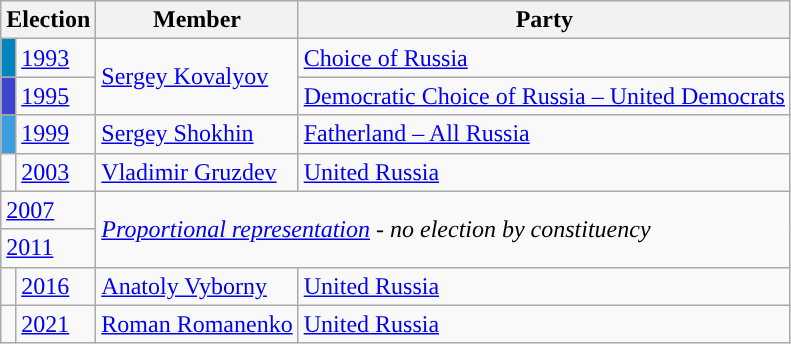<table class="wikitable">
<tr>
<th colspan="2">Election</th>
<th>Member</th>
<th>Party</th>
</tr>
<tr>
<td style="background-color:#0085BE"></td>
<td><a href='#'>1993</a></td>
<td rowspan=2><a href='#'>Sergey Kovalyov</a></td>
<td><a href='#'>Choice of Russia</a></td>
</tr>
<tr>
<td style="background-color:#3A46CE"></td>
<td><a href='#'>1995</a></td>
<td><a href='#'>Democratic Choice of Russia – United Democrats</a></td>
</tr>
<tr>
<td style="background-color:#3B9EDF"></td>
<td><a href='#'>1999</a></td>
<td><a href='#'>Sergey Shokhin</a></td>
<td><a href='#'>Fatherland – All Russia</a></td>
</tr>
<tr>
<td style="background-color:"></td>
<td><a href='#'>2003</a></td>
<td><a href='#'>Vladimir Gruzdev</a></td>
<td><a href='#'>United Russia</a></td>
</tr>
<tr>
<td colspan=2><a href='#'>2007</a></td>
<td colspan=2 rowspan=2><em><a href='#'>Proportional representation</a> - no election by constituency</em></td>
</tr>
<tr>
<td colspan=2><a href='#'>2011</a></td>
</tr>
<tr>
<td style="background-color:"></td>
<td><a href='#'>2016</a></td>
<td><a href='#'>Anatoly Vyborny</a></td>
<td><a href='#'>United Russia</a></td>
</tr>
<tr>
<td style="background-color:"></td>
<td><a href='#'>2021</a></td>
<td><a href='#'>Roman Romanenko</a></td>
<td><a href='#'>United Russia</a></td>
</tr>
</table>
